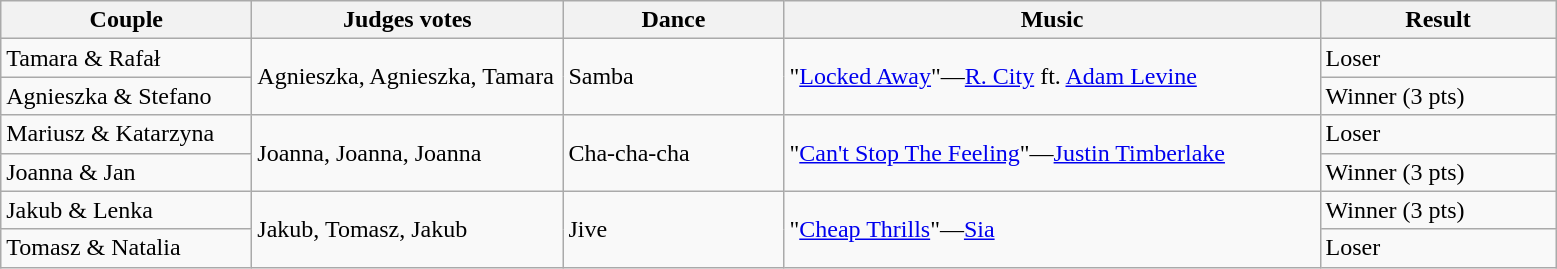<table class="wikitable">
<tr>
<th style="width:160px;">Couple</th>
<th style="width:200px;">Judges votes</th>
<th style="width:140px;">Dance</th>
<th style="width:350px;">Music</th>
<th style="width:150px;">Result</th>
</tr>
<tr>
<td>Tamara & Rafał</td>
<td rowspan=2>Agnieszka, Agnieszka, Tamara</td>
<td rowspan=2>Samba</td>
<td rowspan=2>"<a href='#'>Locked Away</a>"—<a href='#'>R. City</a> ft. <a href='#'>Adam Levine</a></td>
<td>Loser</td>
</tr>
<tr>
<td>Agnieszka & Stefano</td>
<td>Winner (3 pts)</td>
</tr>
<tr>
<td>Mariusz & Katarzyna</td>
<td rowspan=2>Joanna, Joanna, Joanna</td>
<td rowspan=2>Cha-cha-cha</td>
<td rowspan=2>"<a href='#'>Can't Stop The Feeling</a>"—<a href='#'>Justin Timberlake</a></td>
<td>Loser</td>
</tr>
<tr>
<td>Joanna & Jan</td>
<td>Winner (3 pts)</td>
</tr>
<tr>
<td>Jakub & Lenka</td>
<td rowspan=2>Jakub, Tomasz, Jakub</td>
<td rowspan=2>Jive</td>
<td rowspan=2>"<a href='#'>Cheap Thrills</a>"—<a href='#'>Sia</a></td>
<td>Winner (3 pts)</td>
</tr>
<tr>
<td>Tomasz & Natalia</td>
<td>Loser</td>
</tr>
</table>
